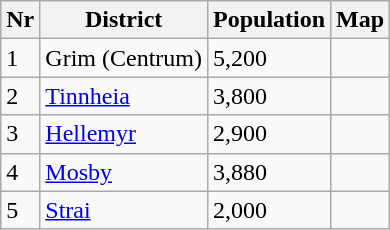<table class="wikitable sortable">
<tr>
<th>Nr</th>
<th>District</th>
<th>Population</th>
<th>Map</th>
</tr>
<tr>
<td>1</td>
<td>Grim (Centrum)</td>
<td>5,200</td>
<td></td>
</tr>
<tr>
<td>2</td>
<td><a href='#'>Tinnheia</a></td>
<td>3,800</td>
<td></td>
</tr>
<tr>
<td>3</td>
<td><a href='#'>Hellemyr</a></td>
<td>2,900</td>
<td></td>
</tr>
<tr>
<td>4</td>
<td><a href='#'>Mosby</a></td>
<td>3,880</td>
<td></td>
</tr>
<tr>
<td>5</td>
<td><a href='#'>Strai</a></td>
<td>2,000</td>
<td></td>
</tr>
</table>
